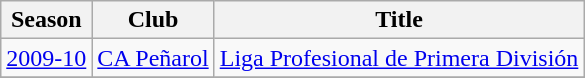<table class="wikitable">
<tr>
<th>Season</th>
<th>Club</th>
<th>Title</th>
</tr>
<tr>
<td><a href='#'>2009-10</a></td>
<td><a href='#'>CA Peñarol</a></td>
<td><a href='#'>Liga Profesional de Primera División</a></td>
</tr>
<tr>
</tr>
</table>
